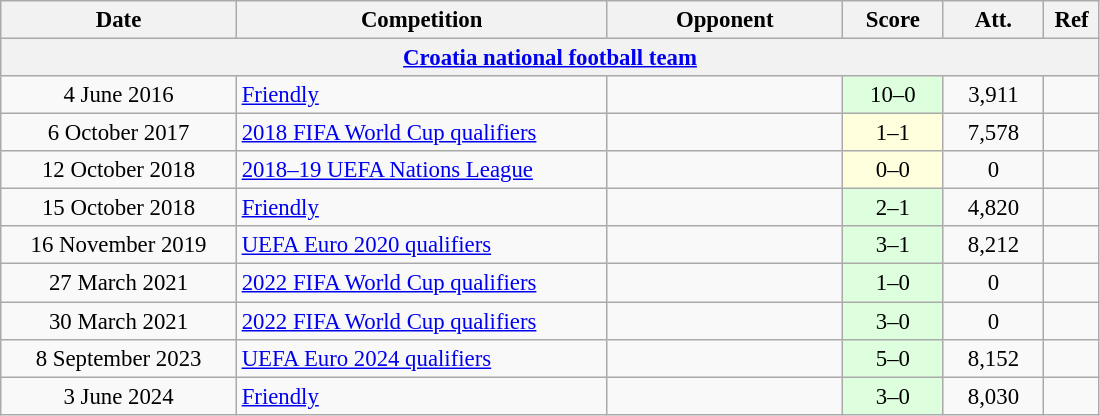<table class="wikitable" style="font-size:95%; text-align: center;">
<tr>
<th width="150">Date</th>
<th width="240">Competition</th>
<th width="150">Opponent</th>
<th width="60">Score</th>
<th width="60">Att.</th>
<th width="30">Ref</th>
</tr>
<tr>
<th colspan="7"><a href='#'>Croatia national football team</a></th>
</tr>
<tr>
<td>4 June 2016</td>
<td align="left"><a href='#'>Friendly</a></td>
<td align="left"></td>
<td bgcolor="#ddffdd">10–0</td>
<td>3,911</td>
<td></td>
</tr>
<tr>
<td>6 October 2017</td>
<td align="left"><a href='#'>2018 FIFA World Cup qualifiers</a></td>
<td align="left"></td>
<td bgcolor="FFFFDD">1–1</td>
<td>7,578</td>
<td></td>
</tr>
<tr>
<td>12 October 2018</td>
<td align="left"><a href='#'>2018–19 UEFA Nations League</a></td>
<td align="left"></td>
<td bgcolor="FFFFDD">0–0</td>
<td>0</td>
<td></td>
</tr>
<tr>
<td>15 October 2018</td>
<td align="left"><a href='#'>Friendly</a></td>
<td align="left"></td>
<td bgcolor="#ddffdd">2–1</td>
<td>4,820</td>
<td></td>
</tr>
<tr>
<td>16 November 2019</td>
<td align="left"><a href='#'>UEFA Euro 2020 qualifiers</a></td>
<td align="left"></td>
<td bgcolor="#ddffdd">3–1</td>
<td>8,212</td>
<td></td>
</tr>
<tr>
<td>27 March 2021</td>
<td align="left"><a href='#'>2022 FIFA World Cup qualifiers</a></td>
<td align="left"></td>
<td bgcolor="#ddffdd">1–0</td>
<td>0</td>
<td></td>
</tr>
<tr>
<td>30 March 2021</td>
<td align="left"><a href='#'>2022 FIFA World Cup qualifiers</a></td>
<td align="left"></td>
<td bgcolor="#ddffdd">3–0</td>
<td>0</td>
<td></td>
</tr>
<tr>
<td>8 September 2023</td>
<td align="left"><a href='#'>UEFA Euro 2024 qualifiers</a></td>
<td align="left"></td>
<td bgcolor="#ddffdd">5–0</td>
<td>8,152</td>
<td></td>
</tr>
<tr>
<td>3 June 2024</td>
<td align="left"><a href='#'>Friendly</a></td>
<td align="left"></td>
<td bgcolor="#ddffdd">3–0</td>
<td>8,030</td>
<td></td>
</tr>
</table>
